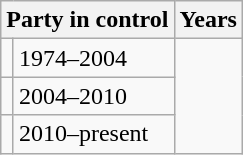<table class="wikitable">
<tr>
<th colspan=2>Party in control</th>
<th>Years</th>
</tr>
<tr>
<td></td>
<td>1974–2004</td>
</tr>
<tr>
<td></td>
<td>2004–2010</td>
</tr>
<tr>
<td></td>
<td>2010–present</td>
</tr>
</table>
